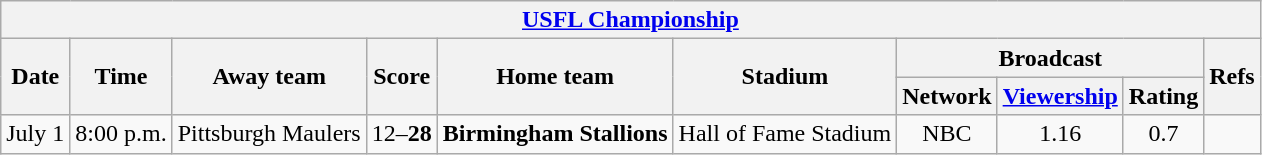<table class="wikitable" style="text-align:center;">
<tr>
<th colspan="10"><a href='#'>USFL Championship</a></th>
</tr>
<tr>
<th rowspan="2">Date</th>
<th rowspan="2">Time<br></th>
<th rowspan="2">Away team</th>
<th rowspan="2">Score</th>
<th rowspan="2">Home team</th>
<th rowspan="2">Stadium</th>
<th colspan="3">Broadcast</th>
<th rowspan="2">Refs</th>
</tr>
<tr>
<th>Network</th>
<th><a href='#'>Viewership</a><br></th>
<th>Rating<br></th>
</tr>
<tr>
<td>July 1</td>
<td>8:00 p.m.</td>
<td>Pittsburgh Maulers</td>
<td>12–<strong>28</strong></td>
<td><strong>Birmingham Stallions</strong></td>
<td>Hall of Fame Stadium</td>
<td>NBC</td>
<td>1.16</td>
<td>0.7</td>
<td></td>
</tr>
</table>
